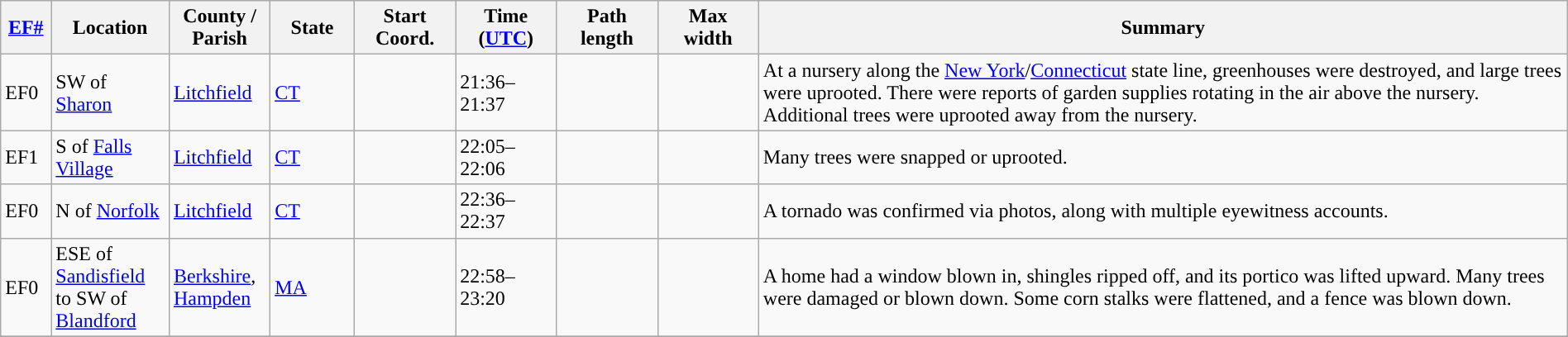<table class="wikitable sortable" style="width:100%;">
<tr>
<th scope="col"  style="width:3%; text-align:center;"><a href='#'>EF#</a></th>
<th scope="col"  style="width:7%; text-align:center;" class="unsortable">Location</th>
<th scope="col"  style="width:6%; text-align:center;" class="unsortable">County / Parish</th>
<th scope="col"  style="width:5%; text-align:center;">State</th>
<th scope="col"  style="width:6%; text-align:center;">Start Coord.</th>
<th scope="col"  style="width:6%; text-align:center;">Time (<a href='#'>UTC</a>)</th>
<th scope="col"  style="width:6%; text-align:center;">Path length</th>
<th scope="col"  style="width:6%; text-align:center;">Max width</th>
<th scope="col" class="unsortable" style="width:48%; text-align:center;">Summary</th>
</tr>
<tr>
<td>EF0</td>
<td>SW of <a href='#'>Sharon</a></td>
<td><a href='#'>Litchfield</a></td>
<td><a href='#'>CT</a></td>
<td></td>
<td>21:36–21:37</td>
<td></td>
<td></td>
<td>At a nursery along the <a href='#'>New York</a>/<a href='#'>Connecticut</a> state line, greenhouses were destroyed, and large trees were uprooted. There were reports of garden supplies rotating in the air above the nursery. Additional trees were uprooted away from the nursery.</td>
</tr>
<tr>
<td>EF1</td>
<td>S of <a href='#'>Falls Village</a></td>
<td><a href='#'>Litchfield</a></td>
<td><a href='#'>CT</a></td>
<td></td>
<td>22:05–22:06</td>
<td></td>
<td></td>
<td>Many trees were snapped or uprooted.</td>
</tr>
<tr>
<td>EF0</td>
<td>N of <a href='#'>Norfolk</a></td>
<td><a href='#'>Litchfield</a></td>
<td><a href='#'>CT</a></td>
<td></td>
<td>22:36–22:37</td>
<td></td>
<td></td>
<td>A tornado was confirmed via photos, along with multiple eyewitness accounts.</td>
</tr>
<tr>
<td>EF0</td>
<td>ESE of <a href='#'>Sandisfield</a> to SW of <a href='#'>Blandford</a></td>
<td><a href='#'>Berkshire</a>, <a href='#'>Hampden</a></td>
<td><a href='#'>MA</a></td>
<td></td>
<td>22:58–23:20</td>
<td></td>
<td></td>
<td>A home had a window blown in, shingles ripped off, and its portico was lifted upward. Many trees were damaged or blown down. Some corn stalks were flattened, and a fence was blown down.</td>
</tr>
<tr>
</tr>
</table>
